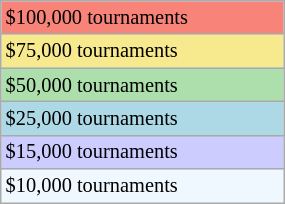<table class="wikitable" style="font-size:85%; width:15%;">
<tr style="background:#f88379;">
<td>$100,000 tournaments</td>
</tr>
<tr style="background:#f7e98e;">
<td>$75,000 tournaments</td>
</tr>
<tr style="background:#addfad;">
<td>$50,000 tournaments</td>
</tr>
<tr style="background:lightblue;">
<td>$25,000 tournaments</td>
</tr>
<tr style="background:#ccccff;">
<td>$15,000 tournaments</td>
</tr>
<tr style="background:#f0f8ff;">
<td>$10,000 tournaments</td>
</tr>
</table>
